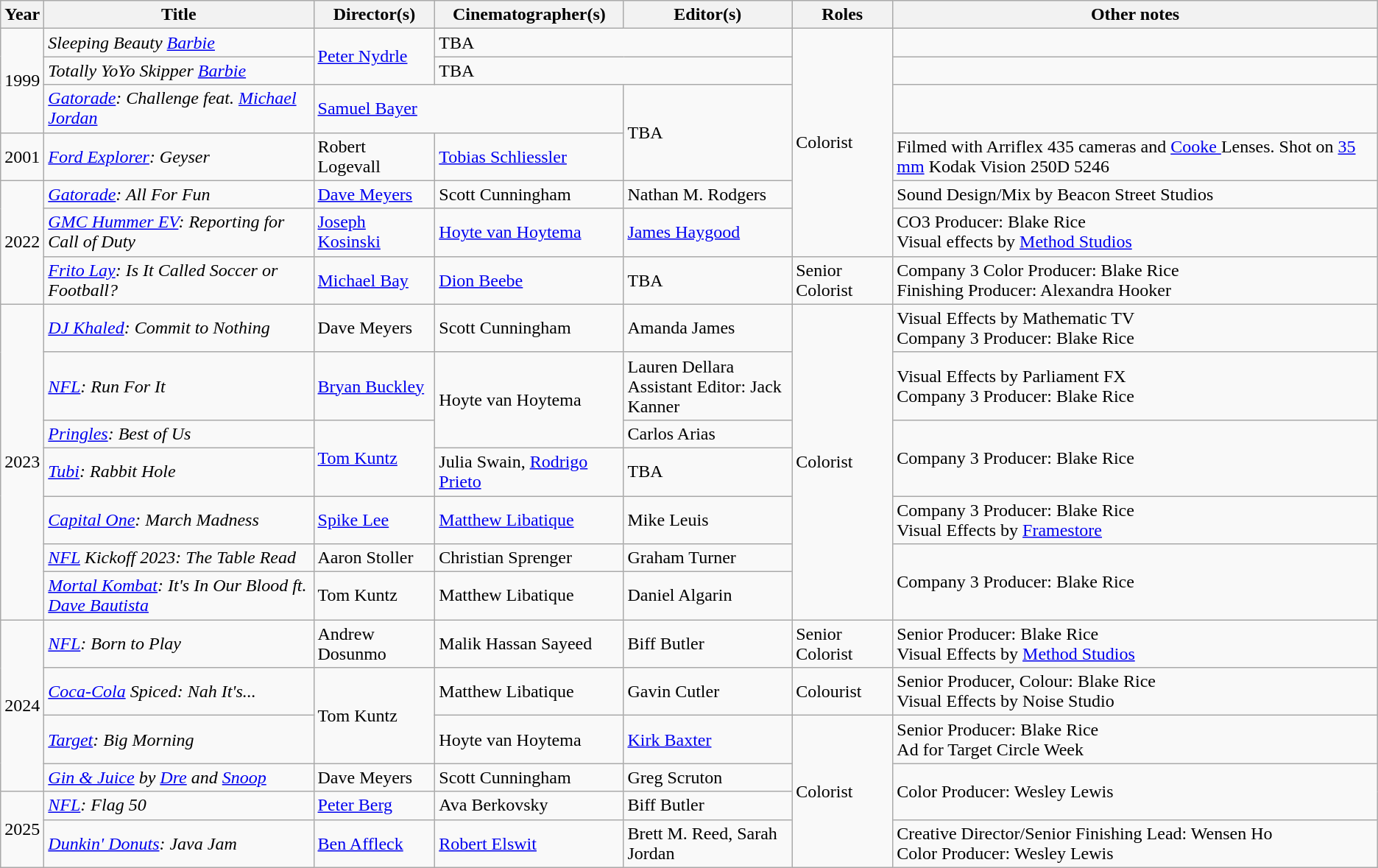<table class="wikitable">
<tr>
<th>Year</th>
<th>Title</th>
<th>Director(s)</th>
<th>Cinematographer(s)</th>
<th>Editor(s)</th>
<th>Roles</th>
<th>Other notes</th>
</tr>
<tr>
<td rowspan="3">1999</td>
<td><em>Sleeping Beauty <a href='#'>Barbie</a></em></td>
<td rowspan="2"><a href='#'>Peter Nydrle</a></td>
<td colspan="2">TBA</td>
<td rowspan="6">Colorist</td>
<td></td>
</tr>
<tr>
<td><em>Totally YoYo Skipper <a href='#'>Barbie</a></em></td>
<td colspan="2">TBA</td>
<td></td>
</tr>
<tr>
<td><em><a href='#'>Gatorade</a>: Challenge feat. <a href='#'>Michael Jordan</a></em></td>
<td colspan="2"><a href='#'>Samuel Bayer</a></td>
<td rowspan="2">TBA</td>
<td></td>
</tr>
<tr>
<td>2001</td>
<td><em><a href='#'>Ford Explorer</a>: Geyser</em></td>
<td>Robert Logevall</td>
<td><a href='#'>Tobias Schliessler</a></td>
<td>Filmed with Arriflex 435 cameras and <a href='#'>Cooke </a> Lenses. Shot on <a href='#'>35 mm</a> Kodak Vision 250D 5246</td>
</tr>
<tr>
<td rowspan="3">2022</td>
<td><em><a href='#'>Gatorade</a>: All For Fun</em></td>
<td><a href='#'>Dave Meyers</a></td>
<td>Scott Cunningham</td>
<td>Nathan M. Rodgers</td>
<td>Sound Design/Mix by Beacon Street Studios</td>
</tr>
<tr>
<td><em><a href='#'>GMC Hummer EV</a>: Reporting for Call of Duty</em></td>
<td><a href='#'>Joseph Kosinski</a></td>
<td><a href='#'>Hoyte van Hoytema</a></td>
<td><a href='#'>James Haygood</a></td>
<td>CO3 Producer: Blake Rice<br>Visual effects by <a href='#'>Method Studios</a></td>
</tr>
<tr>
<td><em><a href='#'>Frito Lay</a>: Is It Called Soccer or Football?</em></td>
<td><a href='#'>Michael Bay</a></td>
<td><a href='#'>Dion Beebe</a></td>
<td>TBA</td>
<td>Senior Colorist</td>
<td>Company 3 Color Producer: Blake Rice<br>Finishing Producer: Alexandra Hooker</td>
</tr>
<tr>
<td rowspan="7">2023</td>
<td><em><a href='#'>DJ Khaled</a>: Commit to Nothing</em></td>
<td>Dave Meyers</td>
<td>Scott Cunningham</td>
<td>Amanda James</td>
<td rowspan="7">Colorist</td>
<td>Visual Effects by Mathematic TV<br>Company 3 Producer: Blake Rice</td>
</tr>
<tr>
<td><em><a href='#'>NFL</a>: Run For It</em></td>
<td><a href='#'>Bryan Buckley</a></td>
<td rowspan="2">Hoyte van Hoytema</td>
<td>Lauren Dellara<br>Assistant Editor: Jack Kanner</td>
<td>Visual Effects by Parliament FX<br>Company 3 Producer: Blake Rice</td>
</tr>
<tr>
<td><em><a href='#'>Pringles</a>: Best of Us</em></td>
<td rowspan="2"><a href='#'>Tom Kuntz</a></td>
<td>Carlos Arias</td>
<td rowspan="2">Company 3 Producer: Blake Rice</td>
</tr>
<tr>
<td><em><a href='#'>Tubi</a>: Rabbit Hole</em></td>
<td>Julia Swain, <a href='#'>Rodrigo Prieto</a></td>
<td>TBA</td>
</tr>
<tr>
<td><em><a href='#'>Capital One</a>: March Madness</em></td>
<td><a href='#'>Spike Lee</a></td>
<td><a href='#'>Matthew Libatique</a></td>
<td>Mike Leuis</td>
<td>Company 3 Producer: Blake Rice<br>Visual Effects by <a href='#'>Framestore</a></td>
</tr>
<tr>
<td><em><a href='#'>NFL</a> Kickoff 2023: The Table Read</em></td>
<td>Aaron Stoller</td>
<td>Christian Sprenger</td>
<td>Graham Turner</td>
<td rowspan="2">Company 3 Producer: Blake Rice</td>
</tr>
<tr>
<td><em><a href='#'>Mortal Kombat</a>: It's In Our Blood ft. <a href='#'>Dave Bautista</a></em></td>
<td>Tom Kuntz</td>
<td>Matthew Libatique</td>
<td>Daniel Algarin</td>
</tr>
<tr>
<td rowspan="4">2024</td>
<td><em><a href='#'>NFL</a>: Born to Play</em></td>
<td>Andrew Dosunmo</td>
<td>Malik Hassan Sayeed</td>
<td>Biff Butler</td>
<td>Senior Colorist</td>
<td>Senior Producer: Blake Rice<br>Visual Effects by <a href='#'>Method Studios</a></td>
</tr>
<tr>
<td><em><a href='#'>Coca-Cola</a> Spiced: Nah It's...</em></td>
<td rowspan="2">Tom Kuntz</td>
<td>Matthew Libatique</td>
<td>Gavin Cutler</td>
<td>Colourist</td>
<td>Senior Producer, Colour: Blake Rice<br>Visual Effects by Noise Studio</td>
</tr>
<tr>
<td><em><a href='#'>Target</a>: Big Morning </em></td>
<td>Hoyte van Hoytema</td>
<td><a href='#'>Kirk Baxter</a></td>
<td rowspan="4">Colorist</td>
<td>Senior Producer: Blake Rice<br>Ad for Target Circle Week</td>
</tr>
<tr>
<td><em><a href='#'>Gin & Juice</a> by <a href='#'>Dre</a> and <a href='#'>Snoop</a></em></td>
<td>Dave Meyers</td>
<td>Scott Cunningham</td>
<td>Greg Scruton</td>
<td rowspan="2">Color Producer: Wesley Lewis</td>
</tr>
<tr>
<td rowspan="2">2025</td>
<td><em><a href='#'>NFL</a>: Flag 50</em></td>
<td><a href='#'>Peter Berg</a></td>
<td>Ava Berkovsky</td>
<td>Biff Butler</td>
</tr>
<tr>
<td><em><a href='#'>Dunkin' Donuts</a>: Java Jam</em></td>
<td><a href='#'>Ben Affleck</a></td>
<td><a href='#'>Robert Elswit</a></td>
<td>Brett M. Reed, Sarah Jordan</td>
<td>Creative Director/Senior Finishing Lead: Wensen Ho<br>Color Producer: Wesley Lewis</td>
</tr>
</table>
